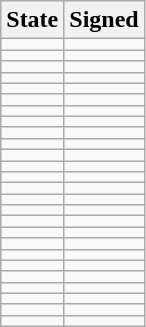<table class="wikitable sortable">
<tr>
<th>State</th>
<th>Signed</th>
</tr>
<tr>
<td></td>
<td></td>
</tr>
<tr>
<td></td>
<td></td>
</tr>
<tr>
<td></td>
<td></td>
</tr>
<tr>
<td></td>
<td></td>
</tr>
<tr>
<td></td>
<td></td>
</tr>
<tr>
<td></td>
<td></td>
</tr>
<tr>
<td></td>
<td></td>
</tr>
<tr>
<td></td>
<td></td>
</tr>
<tr>
<td></td>
<td></td>
</tr>
<tr>
<td></td>
<td></td>
</tr>
<tr>
<td></td>
<td></td>
</tr>
<tr>
<td></td>
<td></td>
</tr>
<tr>
<td></td>
<td></td>
</tr>
<tr>
<td></td>
<td></td>
</tr>
<tr>
<td></td>
<td></td>
</tr>
<tr>
<td></td>
<td></td>
</tr>
<tr>
<td></td>
<td></td>
</tr>
<tr>
<td></td>
<td></td>
</tr>
<tr>
<td></td>
<td></td>
</tr>
<tr>
<td></td>
<td></td>
</tr>
<tr>
<td></td>
<td></td>
</tr>
<tr>
<td></td>
<td></td>
</tr>
<tr>
<td></td>
<td></td>
</tr>
<tr>
<td></td>
<td></td>
</tr>
<tr>
<td></td>
<td></td>
</tr>
<tr>
<td></td>
<td></td>
</tr>
</table>
